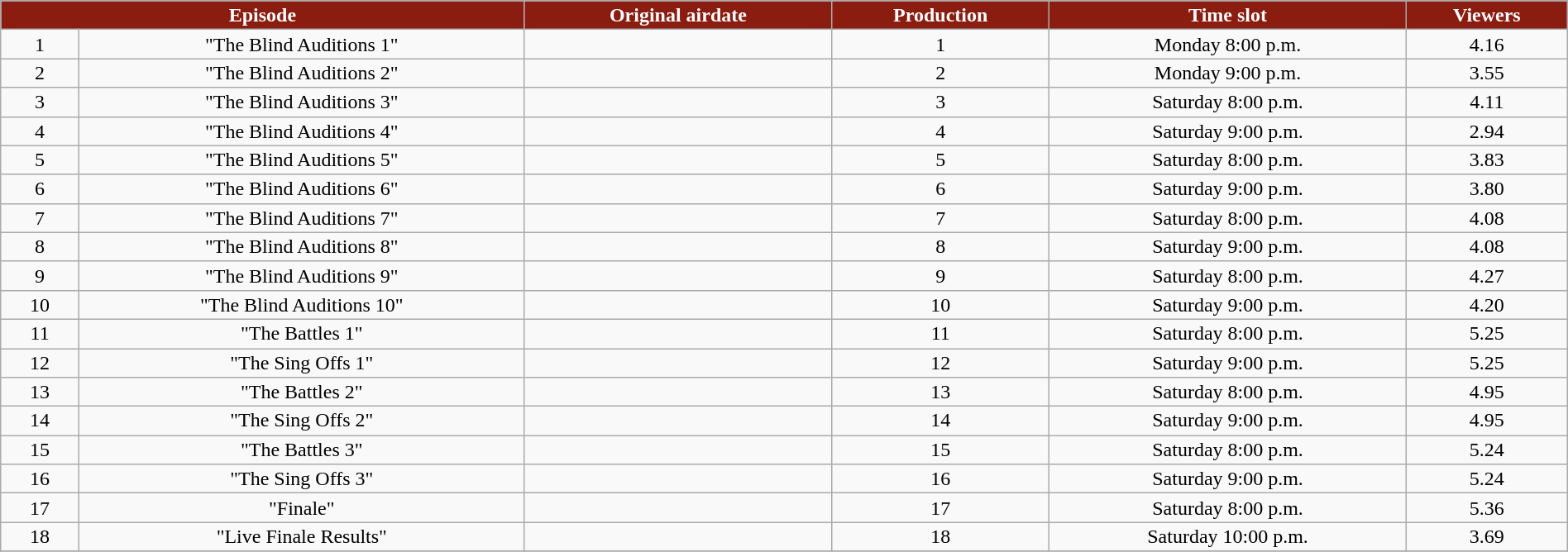<table class="wikitable" style="text-align:center; line-height:16px; width:100%;">
<tr>
<th style="background:#8b1c10; color:white;" rowspan="1" colspan="2">Episode</th>
<th style="background:#8b1c10; color:white;" rowspan="1">Original airdate</th>
<th style="background:#8b1c10; color:white;" rowspan="1">Production</th>
<th style="background:#8b1c10; color:white;" rowspan="1">Time slot</th>
<th style="background:#8b1c10; color:white;" rowspan="1">Viewers<br><small></small></th>
</tr>
<tr>
<td style="width:05%;">1</td>
<td>"The Blind Auditions 1"</td>
<td></td>
<td>1</td>
<td>Monday 8:00 p.m.</td>
<td>4.16</td>
</tr>
<tr>
<td style="width:05%;">2</td>
<td>"The Blind Auditions 2"</td>
<td></td>
<td>2</td>
<td>Monday 9:00 p.m.</td>
<td>3.55</td>
</tr>
<tr>
<td style="width:05%;">3</td>
<td>"The Blind Auditions 3"</td>
<td></td>
<td>3</td>
<td>Saturday 8:00 p.m.</td>
<td>4.11</td>
</tr>
<tr>
<td style="width:05%;">4</td>
<td>"The Blind Auditions 4"</td>
<td></td>
<td>4</td>
<td>Saturday 9:00 p.m.</td>
<td>2.94</td>
</tr>
<tr>
<td style="width:05%;">5</td>
<td>"The Blind Auditions 5"</td>
<td></td>
<td>5</td>
<td>Saturday 8:00 p.m.</td>
<td>3.83</td>
</tr>
<tr>
<td style="width:05%;">6</td>
<td>"The Blind Auditions 6"</td>
<td></td>
<td>6</td>
<td>Saturday 9:00 p.m.</td>
<td>3.80</td>
</tr>
<tr>
<td style="width:05%;">7</td>
<td>"The Blind Auditions 7"</td>
<td></td>
<td>7</td>
<td>Saturday 8:00 p.m.</td>
<td>4.08</td>
</tr>
<tr>
<td style="width:05%;">8</td>
<td>"The Blind Auditions 8"</td>
<td></td>
<td>8</td>
<td>Saturday 9:00 p.m.</td>
<td>4.08</td>
</tr>
<tr>
<td style="width:05%;">9</td>
<td>"The Blind Auditions 9"</td>
<td></td>
<td>9</td>
<td>Saturday 8:00 p.m.</td>
<td>4.27</td>
</tr>
<tr>
<td style="width:05%;">10</td>
<td>"The Blind Auditions 10"</td>
<td></td>
<td>10</td>
<td>Saturday 9:00 p.m.</td>
<td>4.20</td>
</tr>
<tr>
<td style="width:05%;">11</td>
<td>"The Battles 1"</td>
<td></td>
<td>11</td>
<td>Saturday 8:00 p.m.</td>
<td>5.25</td>
</tr>
<tr>
<td style="width:05%;">12</td>
<td>"The Sing Offs 1"</td>
<td></td>
<td>12</td>
<td>Saturday 9:00 p.m.</td>
<td>5.25</td>
</tr>
<tr>
<td style="width:05%;">13</td>
<td>"The Battles 2"</td>
<td></td>
<td>13</td>
<td>Saturday 8:00 p.m.</td>
<td>4.95</td>
</tr>
<tr>
<td style="width:05%;">14</td>
<td>"The Sing Offs 2"</td>
<td></td>
<td>14</td>
<td>Saturday 9:00 p.m.</td>
<td>4.95</td>
</tr>
<tr>
<td style="width:05%;">15</td>
<td>"The Battles 3"</td>
<td></td>
<td>15</td>
<td>Saturday 8:00 p.m.</td>
<td>5.24</td>
</tr>
<tr>
<td style="width:05%;">16</td>
<td>"The Sing Offs 3"</td>
<td></td>
<td>16</td>
<td>Saturday 9:00 p.m.</td>
<td>5.24</td>
</tr>
<tr>
<td style="width:05%;">17</td>
<td>"Finale"</td>
<td></td>
<td>17</td>
<td>Saturday 8:00 p.m.</td>
<td>5.36</td>
</tr>
<tr>
<td style="width:05%;">18</td>
<td>"Live Finale Results"</td>
<td></td>
<td>18</td>
<td>Saturday 10:00 p.m.</td>
<td>3.69</td>
</tr>
<tr>
</tr>
</table>
